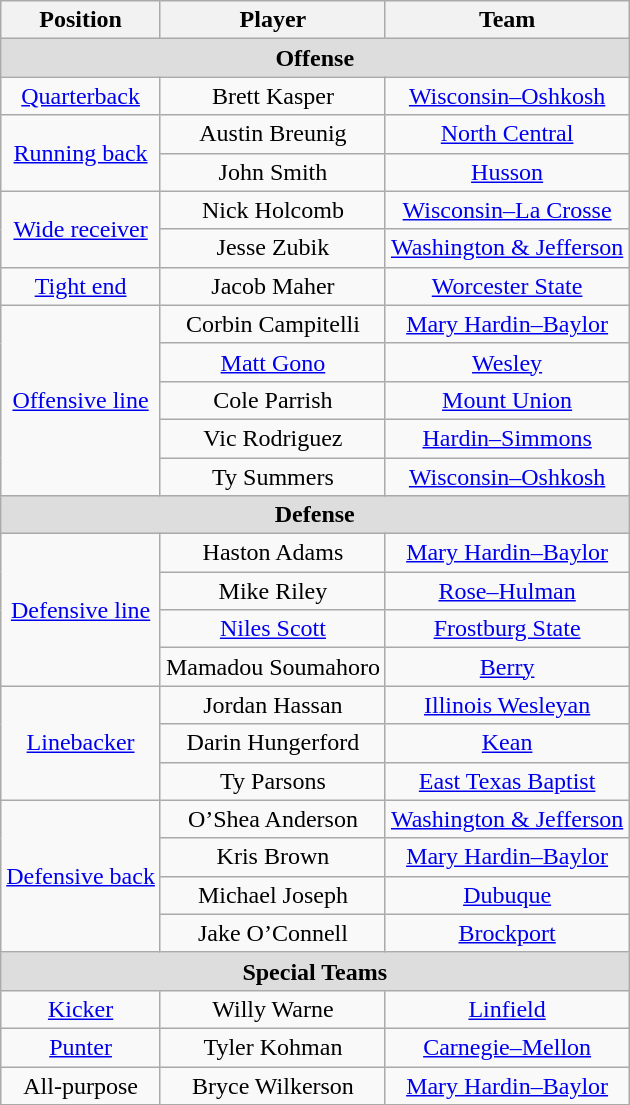<table class="wikitable">
<tr>
<th>Position</th>
<th>Player</th>
<th>Team</th>
</tr>
<tr>
<td colspan="3" style="text-align:center; background:#ddd;"><strong>Offense</strong></td>
</tr>
<tr style="text-align:center;">
<td><a href='#'>Quarterback</a></td>
<td>Brett Kasper</td>
<td><a href='#'>Wisconsin–Oshkosh</a></td>
</tr>
<tr style="text-align:center;">
<td rowspan="2"><a href='#'>Running back</a></td>
<td>Austin Breunig</td>
<td><a href='#'>North Central</a></td>
</tr>
<tr style="text-align:center;">
<td>John Smith</td>
<td><a href='#'>Husson</a></td>
</tr>
<tr style="text-align:center;">
<td rowspan="2"><a href='#'>Wide receiver</a></td>
<td>Nick Holcomb</td>
<td><a href='#'>Wisconsin–La Crosse</a></td>
</tr>
<tr style="text-align:center;">
<td>Jesse Zubik</td>
<td><a href='#'>Washington & Jefferson</a></td>
</tr>
<tr style="text-align:center;">
<td><a href='#'>Tight end</a></td>
<td>Jacob Maher</td>
<td><a href='#'>Worcester State</a></td>
</tr>
<tr style="text-align:center;">
<td rowspan="5"><a href='#'>Offensive line</a></td>
<td>Corbin Campitelli</td>
<td><a href='#'>Mary Hardin–Baylor</a></td>
</tr>
<tr style="text-align:center;">
<td><a href='#'>Matt Gono</a></td>
<td><a href='#'>Wesley</a></td>
</tr>
<tr style="text-align:center;">
<td>Cole Parrish</td>
<td><a href='#'>Mount Union</a></td>
</tr>
<tr style="text-align:center;">
<td>Vic Rodriguez</td>
<td><a href='#'>Hardin–Simmons</a></td>
</tr>
<tr style="text-align:center;">
<td>Ty Summers</td>
<td><a href='#'>Wisconsin–Oshkosh</a></td>
</tr>
<tr>
<td colspan="3" style="text-align:center; background:#ddd;"><strong>Defense</strong></td>
</tr>
<tr style="text-align:center;">
<td rowspan="4"><a href='#'>Defensive line</a></td>
<td>Haston Adams</td>
<td><a href='#'>Mary Hardin–Baylor</a></td>
</tr>
<tr style="text-align:center;">
<td>Mike Riley</td>
<td><a href='#'>Rose–Hulman</a></td>
</tr>
<tr style="text-align:center;">
<td><a href='#'>Niles Scott</a></td>
<td><a href='#'>Frostburg State</a></td>
</tr>
<tr style="text-align:center;">
<td>Mamadou Soumahoro</td>
<td><a href='#'>Berry</a></td>
</tr>
<tr style="text-align:center;">
<td rowspan="3"><a href='#'>Linebacker</a></td>
<td>Jordan Hassan</td>
<td><a href='#'>Illinois Wesleyan</a></td>
</tr>
<tr style="text-align:center;">
<td>Darin Hungerford</td>
<td><a href='#'>Kean</a></td>
</tr>
<tr style="text-align:center;">
<td>Ty Parsons</td>
<td><a href='#'>East Texas Baptist</a></td>
</tr>
<tr style="text-align:center;">
<td rowspan="4"><a href='#'>Defensive back</a></td>
<td>O’Shea Anderson</td>
<td><a href='#'>Washington & Jefferson</a></td>
</tr>
<tr style="text-align:center;">
<td>Kris Brown</td>
<td><a href='#'>Mary Hardin–Baylor</a></td>
</tr>
<tr style="text-align:center;">
<td>Michael Joseph</td>
<td><a href='#'>Dubuque</a></td>
</tr>
<tr style="text-align:center;">
<td>Jake O’Connell</td>
<td><a href='#'>Brockport</a></td>
</tr>
<tr>
<td colspan="3" style="text-align:center; background:#ddd;"><strong>Special Teams</strong></td>
</tr>
<tr style="text-align:center;">
<td><a href='#'>Kicker</a></td>
<td>Willy Warne</td>
<td><a href='#'>Linfield</a></td>
</tr>
<tr style="text-align:center;">
<td><a href='#'>Punter</a></td>
<td>Tyler Kohman</td>
<td><a href='#'>Carnegie–Mellon</a></td>
</tr>
<tr style="text-align:center;">
<td rowspan="2">All-purpose</td>
<td>Bryce Wilkerson</td>
<td><a href='#'>Mary Hardin–Baylor</a></td>
</tr>
</table>
